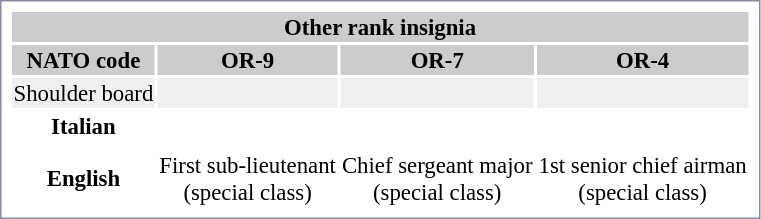<table style="border:1px solid #8888aa; background:#fff; padding:5px; font-size:95%; margin:0 12px 12px 0;">
<tr style="background:#ccc;">
<th colspan=4>Other rank insignia</th>
</tr>
<tr style="background-color:#CCCCCC; text-align:center;">
<th>NATO code</th>
<th>OR-9</th>
<th>OR-7</th>
<th>OR-4</th>
</tr>
<tr style="text-align:center; background:#efefef;">
<td>Shoulder board</td>
<td></td>
<td></td>
<td></td>
</tr>
<tr style="text-align:center;">
<th>Italian</th>
<td></td>
<td></td>
<td></td>
</tr>
<tr>
<td colspan=4></td>
</tr>
<tr style="text-align:center;">
<th>English</th>
<td>First sub-lieutenant<br>(special class)</td>
<td>Chief sergeant major<br>(special class)</td>
<td>1st senior chief airman<br> (special class)</td>
</tr>
</table>
